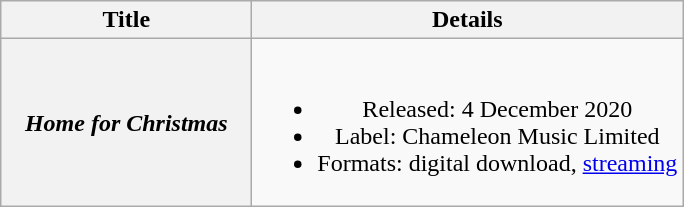<table class="wikitable plainrowheaders" style="text-align:center;">
<tr>
<th scope="col" style="width:10em;">Title</th>
<th scope="col">Details</th>
</tr>
<tr>
<th scope="row"><em>Home for Christmas</em></th>
<td><br><ul><li>Released: 4 December 2020</li><li>Label: Chameleon Music Limited</li><li>Formats: digital download, <a href='#'>streaming</a></li></ul></td>
</tr>
</table>
